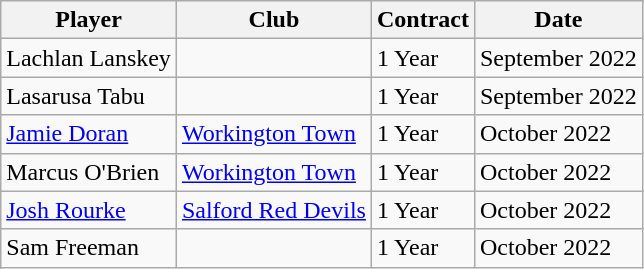<table class="wikitable">
<tr>
<th>Player</th>
<th>Club</th>
<th>Contract</th>
<th>Date</th>
</tr>
<tr>
<td>Lachlan Lanskey</td>
<td></td>
<td>1 Year</td>
<td>September 2022</td>
</tr>
<tr>
<td>Lasarusa Tabu</td>
<td></td>
<td>1 Year</td>
<td>September 2022</td>
</tr>
<tr>
<td><a href='#'>Jamie Doran</a></td>
<td><a href='#'>Workington Town</a></td>
<td>1 Year</td>
<td>October 2022</td>
</tr>
<tr>
<td>Marcus O'Brien</td>
<td><a href='#'>Workington Town</a></td>
<td>1 Year</td>
<td>October 2022</td>
</tr>
<tr>
<td><a href='#'>Josh Rourke</a></td>
<td><a href='#'>Salford Red Devils</a></td>
<td>1 Year</td>
<td>October 2022</td>
</tr>
<tr>
<td>Sam Freeman</td>
<td></td>
<td>1 Year</td>
<td>October 2022</td>
</tr>
</table>
